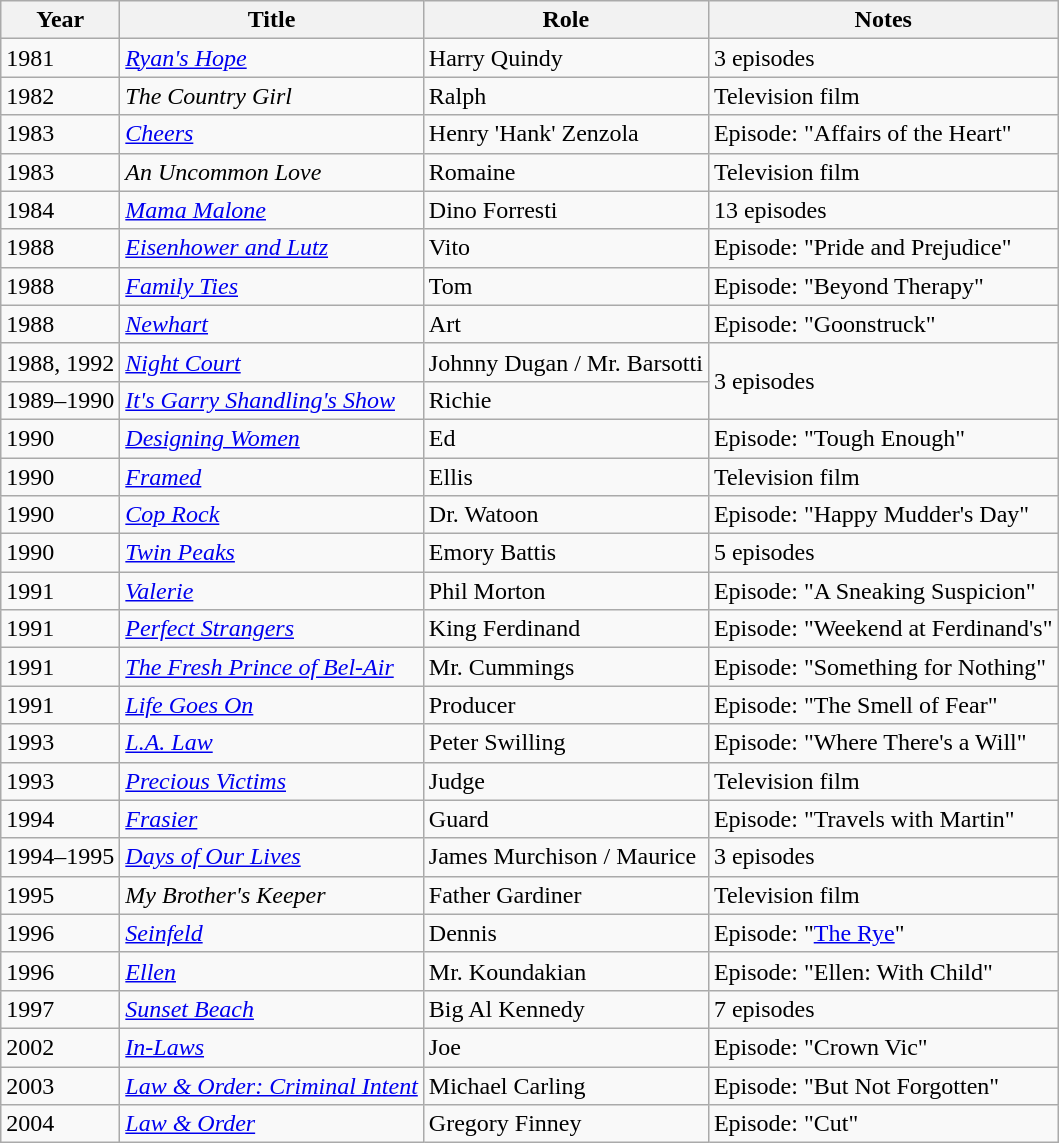<table class="wikitable sortable">
<tr>
<th>Year</th>
<th>Title</th>
<th>Role</th>
<th>Notes</th>
</tr>
<tr>
<td>1981</td>
<td><em><a href='#'>Ryan's Hope</a></em></td>
<td>Harry Quindy</td>
<td>3 episodes</td>
</tr>
<tr>
<td>1982</td>
<td><em>The Country Girl</em></td>
<td>Ralph</td>
<td>Television film</td>
</tr>
<tr>
<td>1983</td>
<td><em><a href='#'>Cheers</a></em></td>
<td>Henry 'Hank' Zenzola</td>
<td>Episode: "Affairs of the Heart"</td>
</tr>
<tr>
<td>1983</td>
<td><em>An Uncommon Love</em></td>
<td>Romaine</td>
<td>Television film</td>
</tr>
<tr>
<td>1984</td>
<td><em><a href='#'>Mama Malone</a></em></td>
<td>Dino Forresti</td>
<td>13 episodes</td>
</tr>
<tr>
<td>1988</td>
<td><em><a href='#'>Eisenhower and Lutz</a></em></td>
<td>Vito</td>
<td>Episode: "Pride and Prejudice"</td>
</tr>
<tr>
<td>1988</td>
<td><em><a href='#'>Family Ties</a></em></td>
<td>Tom</td>
<td>Episode: "Beyond Therapy"</td>
</tr>
<tr>
<td>1988</td>
<td><em><a href='#'>Newhart</a></em></td>
<td>Art</td>
<td>Episode: "Goonstruck"</td>
</tr>
<tr>
<td>1988, 1992</td>
<td><em><a href='#'>Night Court</a></em></td>
<td>Johnny Dugan / Mr. Barsotti</td>
<td rowspan="2">3 episodes</td>
</tr>
<tr>
<td>1989–1990</td>
<td><em><a href='#'>It's Garry Shandling's Show</a></em></td>
<td>Richie</td>
</tr>
<tr>
<td>1990</td>
<td><em><a href='#'>Designing Women</a></em></td>
<td>Ed</td>
<td>Episode: "Tough Enough"</td>
</tr>
<tr>
<td>1990</td>
<td><a href='#'><em>Framed</em></a></td>
<td>Ellis</td>
<td>Television film</td>
</tr>
<tr>
<td>1990</td>
<td><em><a href='#'>Cop Rock</a></em></td>
<td>Dr. Watoon</td>
<td>Episode: "Happy Mudder's Day"</td>
</tr>
<tr>
<td>1990</td>
<td><em><a href='#'>Twin Peaks</a></em></td>
<td>Emory Battis</td>
<td>5 episodes</td>
</tr>
<tr>
<td>1991</td>
<td><a href='#'><em>Valerie</em></a></td>
<td>Phil Morton</td>
<td>Episode: "A Sneaking Suspicion"</td>
</tr>
<tr>
<td>1991</td>
<td><a href='#'><em>Perfect Strangers</em></a></td>
<td>King Ferdinand</td>
<td>Episode: "Weekend at Ferdinand's"</td>
</tr>
<tr>
<td>1991</td>
<td><em><a href='#'>The Fresh Prince of Bel-Air</a></em></td>
<td>Mr. Cummings</td>
<td>Episode: "Something for Nothing"</td>
</tr>
<tr>
<td>1991</td>
<td><a href='#'><em>Life Goes On</em></a></td>
<td>Producer</td>
<td>Episode: "The Smell of Fear"</td>
</tr>
<tr>
<td>1993</td>
<td><em><a href='#'>L.A. Law</a></em></td>
<td>Peter Swilling</td>
<td>Episode: "Where There's a Will"</td>
</tr>
<tr>
<td>1993</td>
<td><em><a href='#'>Precious Victims</a></em></td>
<td>Judge</td>
<td>Television film</td>
</tr>
<tr>
<td>1994</td>
<td><em><a href='#'>Frasier</a></em></td>
<td>Guard</td>
<td>Episode: "Travels with Martin"</td>
</tr>
<tr>
<td>1994–1995</td>
<td><em><a href='#'>Days of Our Lives</a></em></td>
<td>James Murchison / Maurice</td>
<td>3 episodes</td>
</tr>
<tr>
<td>1995</td>
<td><em>My Brother's Keeper</em></td>
<td>Father Gardiner</td>
<td>Television film</td>
</tr>
<tr>
<td>1996</td>
<td><em><a href='#'>Seinfeld</a></em></td>
<td>Dennis</td>
<td>Episode: "<a href='#'>The Rye</a>"</td>
</tr>
<tr>
<td>1996</td>
<td><a href='#'><em>Ellen</em></a></td>
<td>Mr. Koundakian</td>
<td>Episode: "Ellen: With Child"</td>
</tr>
<tr>
<td>1997</td>
<td><a href='#'><em>Sunset Beach</em></a></td>
<td>Big Al Kennedy</td>
<td>7 episodes</td>
</tr>
<tr>
<td>2002</td>
<td><em><a href='#'>In-Laws</a></em></td>
<td>Joe</td>
<td>Episode: "Crown Vic"</td>
</tr>
<tr>
<td>2003</td>
<td><em><a href='#'>Law & Order: Criminal Intent</a></em></td>
<td>Michael Carling</td>
<td>Episode: "But Not Forgotten"</td>
</tr>
<tr>
<td>2004</td>
<td><em><a href='#'>Law & Order</a></em></td>
<td>Gregory Finney</td>
<td>Episode: "Cut"</td>
</tr>
</table>
